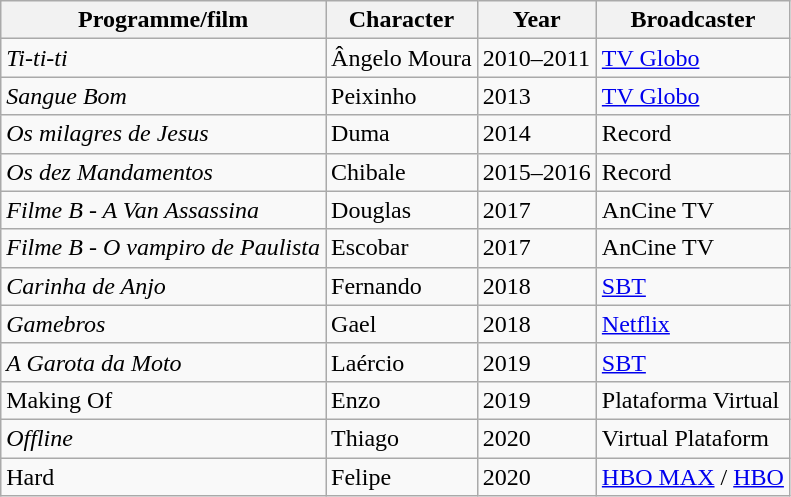<table class="wikitable">
<tr>
<th>Programme/film</th>
<th>Character</th>
<th>Year</th>
<th>Broadcaster</th>
</tr>
<tr>
<td><em>Ti-ti-ti</em></td>
<td>Ângelo Moura</td>
<td>2010–2011</td>
<td><a href='#'>TV Globo</a></td>
</tr>
<tr>
<td><em>Sangue Bom</em></td>
<td>Peixinho</td>
<td>2013</td>
<td><a href='#'>TV Globo</a></td>
</tr>
<tr>
<td><em>Os milagres de Jesus</em></td>
<td>Duma</td>
<td>2014</td>
<td>Record</td>
</tr>
<tr>
<td><em>Os dez Mandamentos</em></td>
<td>Chibale</td>
<td>2015–2016</td>
<td>Record</td>
</tr>
<tr>
<td><em>Filme B - A Van Assassina</em></td>
<td>Douglas</td>
<td>2017</td>
<td>AnCine TV</td>
</tr>
<tr>
<td><em>Filme B - O vampiro de Paulista</em></td>
<td>Escobar</td>
<td>2017</td>
<td>AnCine TV</td>
</tr>
<tr>
<td><em>Carinha de Anjo</em></td>
<td>Fernando</td>
<td>2018</td>
<td><a href='#'>SBT</a></td>
</tr>
<tr>
<td><em>Gamebros</em></td>
<td>Gael</td>
<td>2018</td>
<td><a href='#'>Netflix</a></td>
</tr>
<tr>
<td><em>A Garota da Moto</em></td>
<td>Laércio</td>
<td>2019</td>
<td><a href='#'>SBT</a></td>
</tr>
<tr>
<td>Making Of</td>
<td>Enzo</td>
<td>2019</td>
<td>Plataforma Virtual</td>
</tr>
<tr>
<td><em>Offline</em></td>
<td>Thiago</td>
<td>2020</td>
<td>Virtual Plataform</td>
</tr>
<tr>
<td>Hard</td>
<td>Felipe</td>
<td>2020</td>
<td><a href='#'>HBO MAX</a> / <a href='#'>HBO</a></td>
</tr>
</table>
